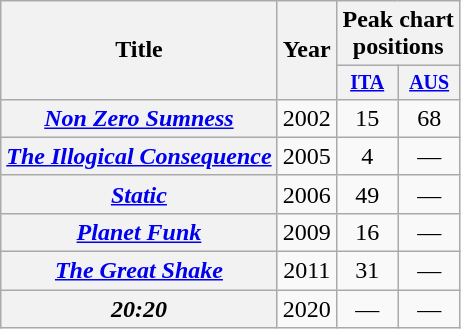<table class="wikitable plainrowheaders" style="text-align:center;">
<tr>
<th rowspan="2">Title</th>
<th rowspan="2">Year</th>
<th colspan="2">Peak chart positions</th>
</tr>
<tr style="font-size:smaller;">
<th width="35"><a href='#'>ITA</a><br></th>
<th width="35"><a href='#'>AUS</a><br></th>
</tr>
<tr>
<th scope="row"><em><a href='#'>Non Zero Sumness</a></em></th>
<td>2002</td>
<td>15</td>
<td>68</td>
</tr>
<tr>
<th scope="row"><em><a href='#'>The Illogical Consequence</a></em></th>
<td>2005</td>
<td>4</td>
<td>—</td>
</tr>
<tr>
<th scope="row"><em><a href='#'>Static</a></em></th>
<td>2006</td>
<td>49</td>
<td>—</td>
</tr>
<tr>
<th scope="row"><em><a href='#'>Planet Funk</a></em></th>
<td>2009</td>
<td>16</td>
<td>—</td>
</tr>
<tr>
<th scope="row"><em><a href='#'>The Great Shake</a></em></th>
<td>2011</td>
<td>31</td>
<td>—</td>
</tr>
<tr>
<th scope="row"><em>20:20</em></th>
<td>2020</td>
<td>—</td>
<td>—</td>
</tr>
</table>
